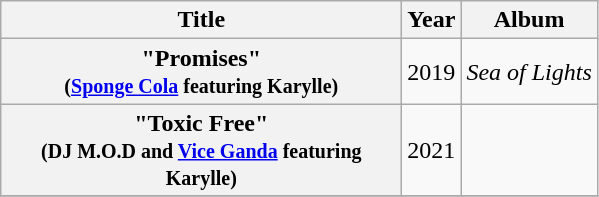<table class="wikitable plainrowheaders" style="text-align:center;">
<tr>
<th scope="col" width="260">Title</th>
<th scope="col">Year</th>
<th scope="col">Album</th>
</tr>
<tr>
<th scope="row">"Promises" <br><small>(<a href='#'>Sponge Cola</a> featuring Karylle)<br></small></th>
<td>2019</td>
<td><em>Sea of Lights</em></td>
</tr>
<tr>
<th scope="row">"Toxic Free" <br><small>(DJ M.O.D and <a href='#'>Vice Ganda</a> featuring Karylle)<br></small></th>
<td>2021</td>
<td></td>
</tr>
<tr>
</tr>
</table>
